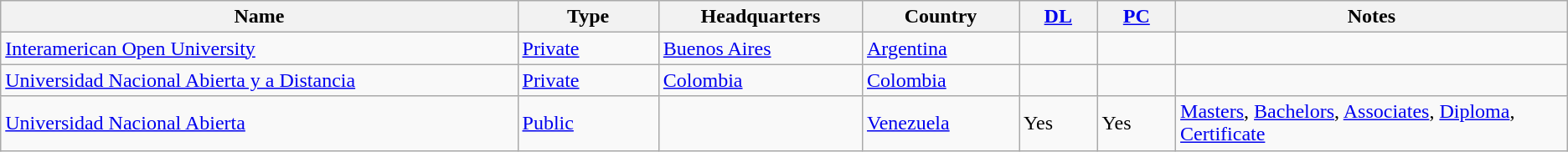<table class="wikitable sortable">
<tr>
<th scope="col" style="width: 33%;">Name</th>
<th scope="col" style="width: 9%;">Type</th>
<th scope="col" style="width: 13%;">Headquarters</th>
<th scope="col" style="width: 10%;">Country</th>
<th scope="col" style="width: 5%;"><a href='#'>DL</a></th>
<th scope="col" style="width: 5%;"><a href='#'>PC</a></th>
<th scope="col">Notes</th>
</tr>
<tr>
<td><a href='#'>Interamerican Open University</a></td>
<td><a href='#'>Private</a></td>
<td><a href='#'>Buenos Aires</a></td>
<td><a href='#'>Argentina</a></td>
<td></td>
<td></td>
<td></td>
</tr>
<tr>
<td><a href='#'>Universidad Nacional Abierta y a Distancia</a></td>
<td><a href='#'>Private</a></td>
<td><a href='#'>Colombia</a></td>
<td><a href='#'>Colombia</a></td>
<td></td>
<td></td>
<td></td>
</tr>
<tr>
<td><a href='#'>Universidad Nacional Abierta</a></td>
<td><a href='#'>Public</a></td>
<td></td>
<td><a href='#'>Venezuela</a></td>
<td>Yes</td>
<td>Yes</td>
<td><a href='#'>Masters</a>, <a href='#'>Bachelors</a>, <a href='#'>Associates</a>, <a href='#'>Diploma</a>, <a href='#'>Certificate</a></td>
</tr>
</table>
